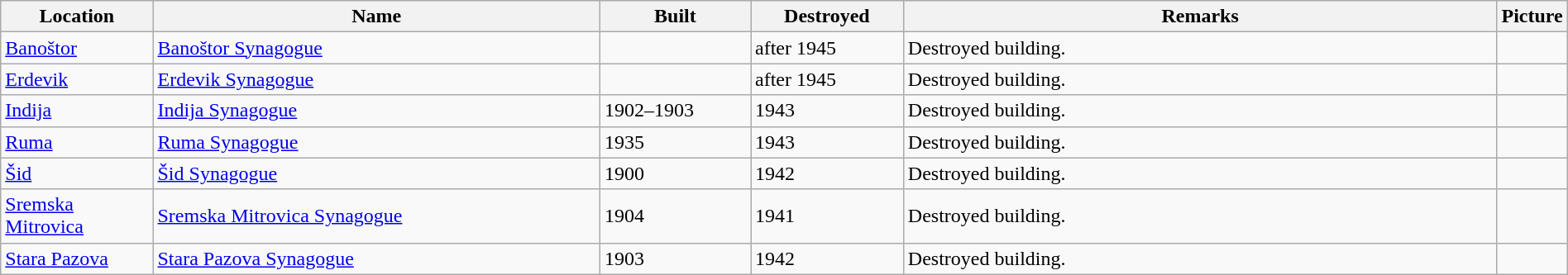<table class="wikitable sortable" width="100%">
<tr>
<th width="10%">Location</th>
<th width="30%">Name</th>
<th width="10%">Built</th>
<th width="10%">Destroyed</th>
<th width="40%" class="unsortable">Remarks</th>
<th width="10%" class="unsortable">Picture</th>
</tr>
<tr>
<td><a href='#'>Banoštor</a></td>
<td><a href='#'>Banoštor Synagogue</a></td>
<td></td>
<td>after 1945</td>
<td>Destroyed building.</td>
<td></td>
</tr>
<tr>
<td><a href='#'>Erdevik</a></td>
<td><a href='#'>Erdevik Synagogue</a></td>
<td></td>
<td>after 1945</td>
<td>Destroyed building.</td>
<td></td>
</tr>
<tr>
<td><a href='#'>Indija</a></td>
<td><a href='#'>Indija Synagogue</a></td>
<td>1902–1903</td>
<td>1943</td>
<td>Destroyed building.</td>
<td></td>
</tr>
<tr>
<td><a href='#'>Ruma</a></td>
<td><a href='#'>Ruma Synagogue</a></td>
<td>1935</td>
<td>1943</td>
<td>Destroyed building.</td>
<td></td>
</tr>
<tr>
<td><a href='#'>Šid</a></td>
<td><a href='#'>Šid Synagogue</a></td>
<td>1900</td>
<td>1942</td>
<td>Destroyed building.</td>
<td></td>
</tr>
<tr>
<td><a href='#'>Sremska Mitrovica</a></td>
<td><a href='#'>Sremska Mitrovica Synagogue</a></td>
<td>1904</td>
<td>1941</td>
<td>Destroyed building.</td>
<td></td>
</tr>
<tr>
<td><a href='#'>Stara Pazova</a></td>
<td><a href='#'>Stara Pazova Synagogue</a></td>
<td>1903</td>
<td>1942</td>
<td>Destroyed building.</td>
<td></td>
</tr>
</table>
